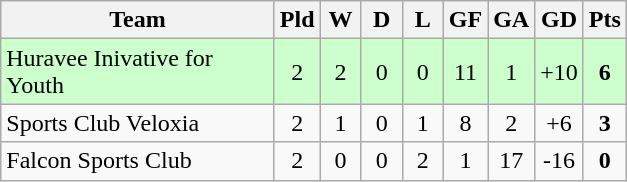<table class="wikitable" style="text-align:center">
<tr>
<th width=175>Team</th>
<th style="width:20px;" abbr="Played">Pld</th>
<th style="width:20px;" abbr="Won">W</th>
<th style="width:20px;" abbr="Drawn">D</th>
<th style="width:20px;" abbr="Lost">L</th>
<th style="width:20px;" abbr="Goals for">GF</th>
<th style="width:20px;" abbr="Goals against">GA</th>
<th style="width:20px;" abbr="Goal difference">GD</th>
<th style="width:20px;" abbr="Points">Pts</th>
</tr>
<tr style="background:#cfc;">
<td align=left>Huravee Inivative for Youth</td>
<td>2</td>
<td>2</td>
<td>0</td>
<td>0</td>
<td>11</td>
<td>1</td>
<td>+10</td>
<td><strong>6</strong></td>
</tr>
<tr>
<td align=left>Sports Club Veloxia</td>
<td>2</td>
<td>1</td>
<td>0</td>
<td>1</td>
<td>8</td>
<td>2</td>
<td>+6</td>
<td><strong>3</strong></td>
</tr>
<tr>
<td align=left>Falcon Sports Club</td>
<td>2</td>
<td>0</td>
<td>0</td>
<td>2</td>
<td>1</td>
<td>17</td>
<td>-16</td>
<td><strong>0</strong></td>
</tr>
</table>
